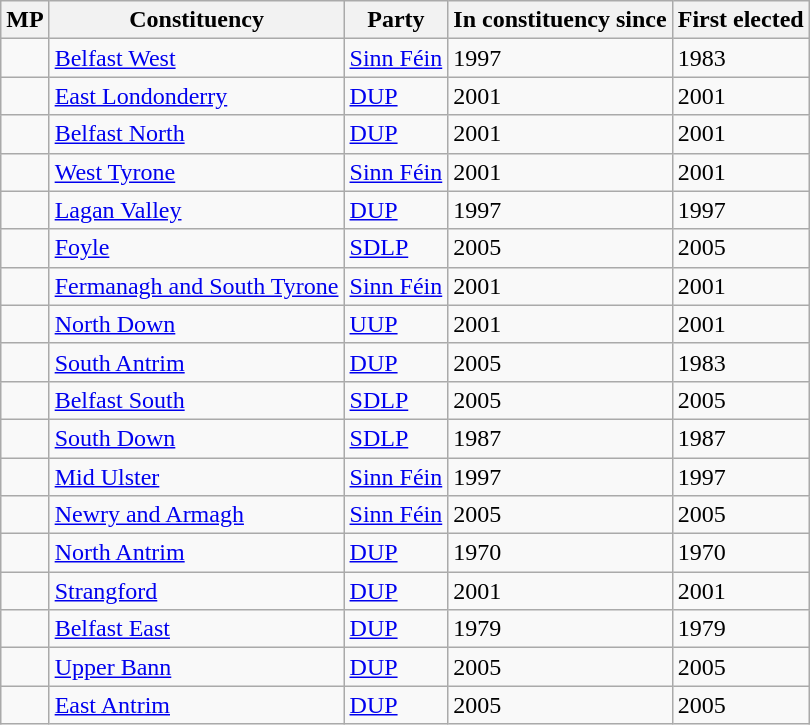<table class="wikitable sortable">
<tr>
<th>MP</th>
<th>Constituency</th>
<th>Party</th>
<th>In constituency since</th>
<th>First elected</th>
</tr>
<tr>
<td></td>
<td><a href='#'>Belfast West</a></td>
<td><a href='#'>Sinn Féin</a></td>
<td>1997</td>
<td>1983</td>
</tr>
<tr>
<td></td>
<td><a href='#'>East Londonderry</a></td>
<td><a href='#'>DUP</a></td>
<td>2001</td>
<td>2001</td>
</tr>
<tr>
<td></td>
<td><a href='#'>Belfast North</a></td>
<td><a href='#'>DUP</a></td>
<td>2001</td>
<td>2001</td>
</tr>
<tr>
<td></td>
<td><a href='#'>West Tyrone</a></td>
<td><a href='#'>Sinn Féin</a></td>
<td>2001</td>
<td>2001</td>
</tr>
<tr>
<td></td>
<td><a href='#'>Lagan Valley</a></td>
<td><a href='#'>DUP</a></td>
<td>1997</td>
<td>1997</td>
</tr>
<tr>
<td></td>
<td><a href='#'>Foyle</a></td>
<td><a href='#'>SDLP</a></td>
<td>2005</td>
<td>2005</td>
</tr>
<tr>
<td></td>
<td><a href='#'>Fermanagh and South Tyrone</a></td>
<td><a href='#'>Sinn Féin</a></td>
<td>2001</td>
<td>2001</td>
</tr>
<tr>
<td></td>
<td><a href='#'>North Down</a></td>
<td><a href='#'>UUP</a></td>
<td>2001</td>
<td>2001</td>
</tr>
<tr>
<td></td>
<td><a href='#'>South Antrim</a></td>
<td><a href='#'>DUP</a></td>
<td>2005</td>
<td>1983</td>
</tr>
<tr>
<td></td>
<td><a href='#'>Belfast South</a></td>
<td><a href='#'>SDLP</a></td>
<td>2005</td>
<td>2005</td>
</tr>
<tr>
<td></td>
<td><a href='#'>South Down</a></td>
<td><a href='#'>SDLP</a></td>
<td>1987</td>
<td>1987</td>
</tr>
<tr>
<td></td>
<td><a href='#'>Mid Ulster</a></td>
<td><a href='#'>Sinn Féin</a></td>
<td>1997</td>
<td>1997</td>
</tr>
<tr>
<td></td>
<td><a href='#'>Newry and Armagh</a></td>
<td><a href='#'>Sinn Féin</a></td>
<td>2005</td>
<td>2005</td>
</tr>
<tr>
<td></td>
<td><a href='#'>North Antrim</a></td>
<td><a href='#'>DUP</a></td>
<td>1970</td>
<td>1970</td>
</tr>
<tr>
<td></td>
<td><a href='#'>Strangford</a></td>
<td><a href='#'>DUP</a></td>
<td>2001</td>
<td>2001</td>
</tr>
<tr>
<td></td>
<td><a href='#'>Belfast East</a></td>
<td><a href='#'>DUP</a></td>
<td>1979</td>
<td>1979</td>
</tr>
<tr>
<td></td>
<td><a href='#'>Upper Bann</a></td>
<td><a href='#'>DUP</a></td>
<td>2005</td>
<td>2005</td>
</tr>
<tr>
<td></td>
<td><a href='#'>East Antrim</a></td>
<td><a href='#'>DUP</a></td>
<td>2005</td>
<td>2005</td>
</tr>
</table>
